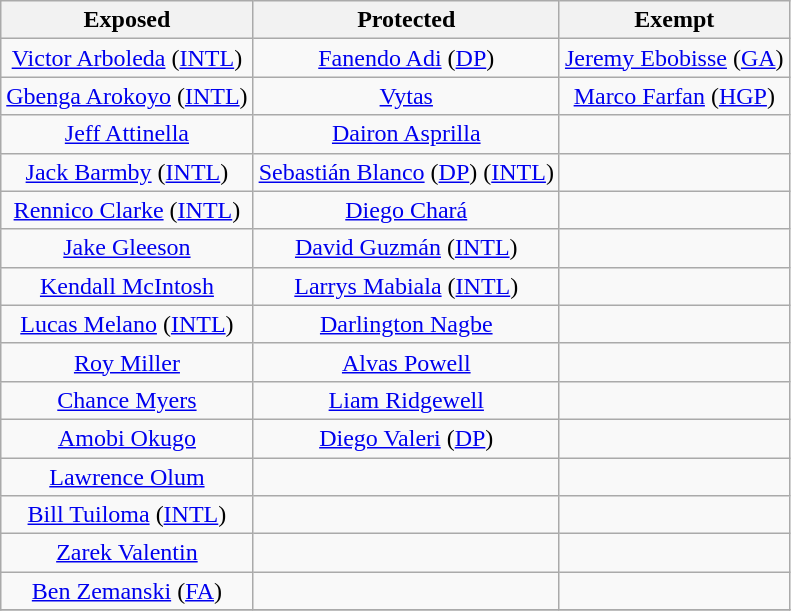<table class="wikitable" style="text-align:center">
<tr>
<th>Exposed</th>
<th>Protected</th>
<th>Exempt</th>
</tr>
<tr>
<td><a href='#'>Victor Arboleda</a> (<a href='#'>INTL</a>)</td>
<td><a href='#'>Fanendo Adi</a> (<a href='#'>DP</a>)</td>
<td><a href='#'>Jeremy Ebobisse</a> (<a href='#'>GA</a>)</td>
</tr>
<tr>
<td><a href='#'>Gbenga Arokoyo</a> (<a href='#'>INTL</a>)</td>
<td><a href='#'>Vytas</a></td>
<td><a href='#'>Marco Farfan</a> (<a href='#'>HGP</a>)</td>
</tr>
<tr>
<td><a href='#'>Jeff Attinella</a></td>
<td><a href='#'>Dairon Asprilla</a></td>
<td></td>
</tr>
<tr>
<td><a href='#'>Jack Barmby</a> (<a href='#'>INTL</a>)</td>
<td><a href='#'>Sebastián Blanco</a> (<a href='#'>DP</a>) (<a href='#'>INTL</a>)</td>
<td></td>
</tr>
<tr>
<td><a href='#'>Rennico Clarke</a> (<a href='#'>INTL</a>)</td>
<td><a href='#'>Diego Chará</a></td>
<td></td>
</tr>
<tr>
<td><a href='#'>Jake Gleeson</a></td>
<td><a href='#'>David Guzmán</a> (<a href='#'>INTL</a>)</td>
<td></td>
</tr>
<tr>
<td><a href='#'>Kendall McIntosh</a></td>
<td><a href='#'>Larrys Mabiala</a> (<a href='#'>INTL</a>)</td>
<td></td>
</tr>
<tr>
<td><a href='#'>Lucas Melano</a> (<a href='#'>INTL</a>)</td>
<td><a href='#'>Darlington Nagbe</a></td>
<td></td>
</tr>
<tr>
<td><a href='#'>Roy Miller</a></td>
<td><a href='#'>Alvas Powell</a></td>
<td></td>
</tr>
<tr>
<td><a href='#'>Chance Myers</a></td>
<td><a href='#'>Liam Ridgewell</a></td>
<td></td>
</tr>
<tr>
<td><a href='#'>Amobi Okugo</a></td>
<td><a href='#'>Diego Valeri</a> (<a href='#'>DP</a>)</td>
<td></td>
</tr>
<tr>
<td><a href='#'>Lawrence Olum</a></td>
<td></td>
<td></td>
</tr>
<tr>
<td><a href='#'>Bill Tuiloma</a> (<a href='#'>INTL</a>)</td>
<td></td>
<td></td>
</tr>
<tr>
<td><a href='#'>Zarek Valentin</a></td>
<td></td>
<td></td>
</tr>
<tr>
<td><a href='#'>Ben Zemanski</a> (<a href='#'>FA</a>)</td>
<td></td>
<td></td>
</tr>
<tr>
</tr>
</table>
